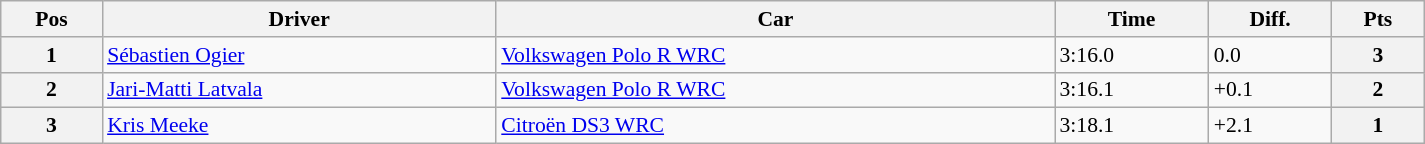<table class="wikitable" width=80% style="text-align: left; font-size: 90%; max-width: 950px;">
<tr>
<th>Pos</th>
<th>Driver</th>
<th>Car</th>
<th>Time</th>
<th>Diff.</th>
<th>Pts</th>
</tr>
<tr>
<th>1</th>
<td> <a href='#'>Sébastien Ogier</a></td>
<td><a href='#'>Volkswagen Polo R WRC</a></td>
<td>3:16.0</td>
<td>0.0</td>
<th><strong>3</strong></th>
</tr>
<tr>
<th>2</th>
<td> <a href='#'>Jari-Matti Latvala</a></td>
<td><a href='#'>Volkswagen Polo R WRC</a></td>
<td>3:16.1</td>
<td>+0.1</td>
<th><strong>2</strong></th>
</tr>
<tr>
<th>3</th>
<td> <a href='#'>Kris Meeke</a></td>
<td><a href='#'>Citroën DS3 WRC</a></td>
<td>3:18.1</td>
<td>+2.1</td>
<th><strong>1</strong></th>
</tr>
</table>
